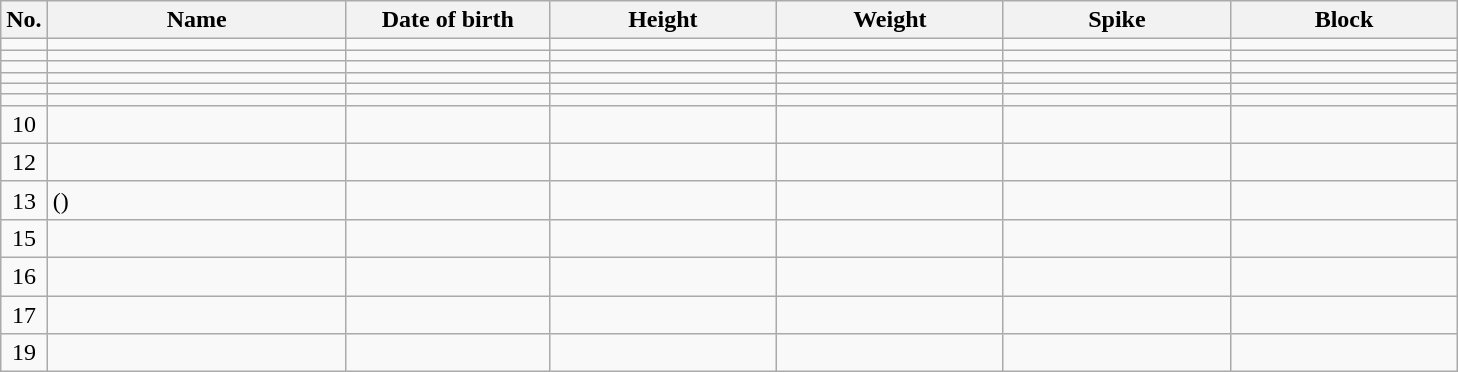<table class="wikitable sortable" style="font-size:100%; text-align:center;">
<tr>
<th>No.</th>
<th style="width:12em">Name</th>
<th style="width:8em">Date of birth</th>
<th style="width:9em">Height</th>
<th style="width:9em">Weight</th>
<th style="width:9em">Spike</th>
<th style="width:9em">Block</th>
</tr>
<tr>
<td></td>
<td align=left> </td>
<td align=right></td>
<td></td>
<td></td>
<td></td>
<td></td>
</tr>
<tr>
<td></td>
<td align=left> </td>
<td align=right></td>
<td></td>
<td></td>
<td></td>
<td></td>
</tr>
<tr>
<td></td>
<td align=left> </td>
<td align=right></td>
<td></td>
<td></td>
<td></td>
<td></td>
</tr>
<tr>
<td></td>
<td align=left> </td>
<td align=right></td>
<td></td>
<td></td>
<td></td>
<td></td>
</tr>
<tr>
<td></td>
<td align=left> </td>
<td align=right></td>
<td></td>
<td></td>
<td></td>
<td></td>
</tr>
<tr>
<td></td>
<td align=left> </td>
<td align=right></td>
<td></td>
<td></td>
<td></td>
<td></td>
</tr>
<tr>
<td>10</td>
<td align=left> </td>
<td align=right></td>
<td></td>
<td></td>
<td></td>
<td></td>
</tr>
<tr>
<td>12</td>
<td align=left> </td>
<td align=right></td>
<td></td>
<td></td>
<td></td>
<td></td>
</tr>
<tr>
<td>13</td>
<td align=left>  ()</td>
<td align=right></td>
<td></td>
<td></td>
<td></td>
<td></td>
</tr>
<tr>
<td>15</td>
<td align=left> </td>
<td align=right></td>
<td></td>
<td></td>
<td></td>
<td></td>
</tr>
<tr>
<td>16</td>
<td align=left> </td>
<td align=right></td>
<td></td>
<td></td>
<td></td>
<td></td>
</tr>
<tr>
<td>17</td>
<td align=left> </td>
<td align=right></td>
<td></td>
<td></td>
<td></td>
<td></td>
</tr>
<tr>
<td>19</td>
<td align=left> </td>
<td align=right></td>
<td></td>
<td></td>
<td></td>
<td></td>
</tr>
</table>
